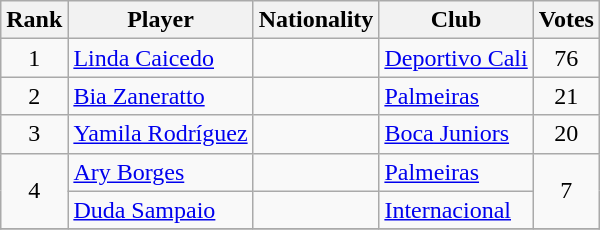<table class="wikitable">
<tr>
<th>Rank</th>
<th>Player</th>
<th>Nationality</th>
<th>Club</th>
<th>Votes</th>
</tr>
<tr>
<td align=center>1</td>
<td><a href='#'>Linda Caicedo</a></td>
<td></td>
<td> <a href='#'>Deportivo Cali</a></td>
<td align=center>76</td>
</tr>
<tr>
<td align=center>2</td>
<td><a href='#'>Bia Zaneratto</a></td>
<td></td>
<td> <a href='#'>Palmeiras</a></td>
<td align=center>21</td>
</tr>
<tr>
<td align=center>3</td>
<td><a href='#'>Yamila Rodríguez</a></td>
<td></td>
<td> <a href='#'>Boca Juniors</a></td>
<td align=center>20</td>
</tr>
<tr>
<td rowspan="2" align="center">4</td>
<td><a href='#'>Ary Borges</a></td>
<td></td>
<td> <a href='#'>Palmeiras</a></td>
<td rowspan="2" align="center">7</td>
</tr>
<tr>
<td><a href='#'>Duda Sampaio</a></td>
<td></td>
<td> <a href='#'>Internacional</a></td>
</tr>
<tr>
</tr>
</table>
